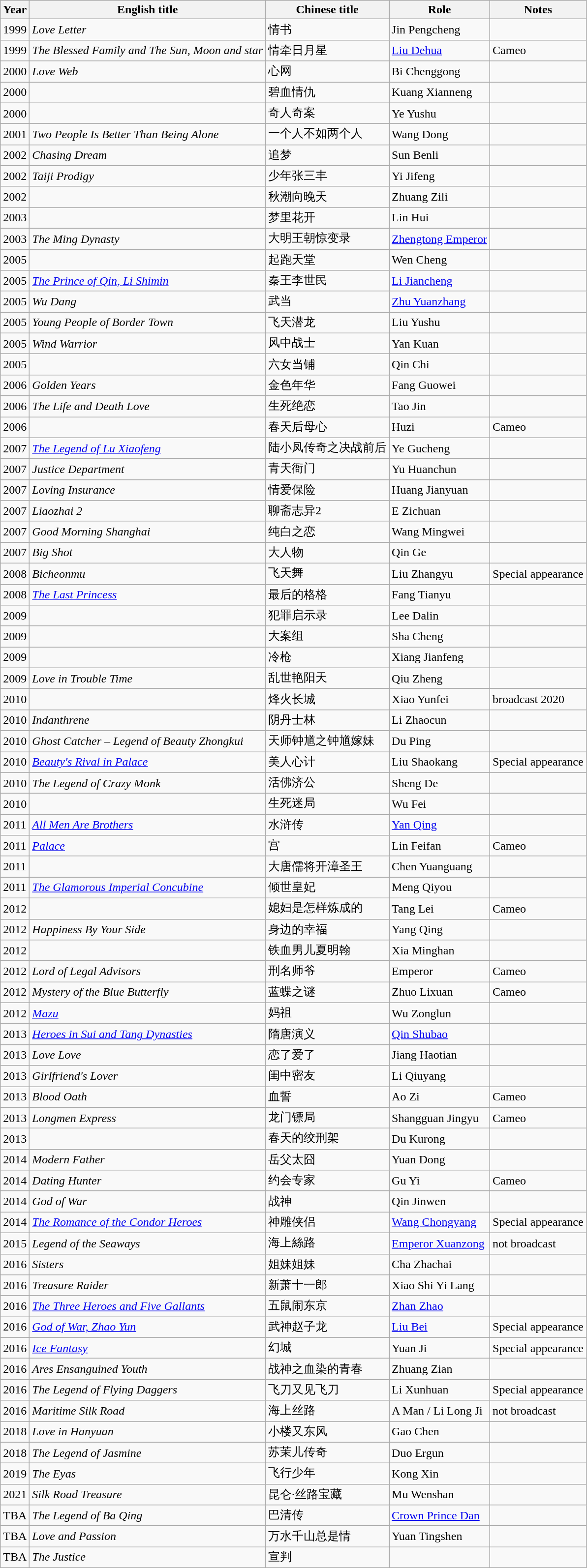<table class="wikitable sortable">
<tr>
<th>Year</th>
<th>English title</th>
<th>Chinese title</th>
<th>Role</th>
<th class="unsortable">Notes</th>
</tr>
<tr>
<td>1999</td>
<td><em>Love Letter</em></td>
<td>情书</td>
<td>Jin Pengcheng</td>
<td></td>
</tr>
<tr>
<td>1999</td>
<td><em>The Blessed Family and The Sun, Moon and star</em></td>
<td>情牵日月星</td>
<td><a href='#'>Liu Dehua</a></td>
<td>Cameo</td>
</tr>
<tr>
<td>2000</td>
<td><em>Love Web</em></td>
<td>心网</td>
<td>Bi Chenggong</td>
<td></td>
</tr>
<tr>
<td>2000</td>
<td></td>
<td>碧血情仇</td>
<td>Kuang Xianneng</td>
<td></td>
</tr>
<tr>
<td>2000</td>
<td></td>
<td>奇人奇案</td>
<td>Ye Yushu</td>
<td></td>
</tr>
<tr>
<td>2001</td>
<td><em>Two People Is Better Than Being Alone</em></td>
<td>一个人不如两个人</td>
<td>Wang Dong</td>
<td></td>
</tr>
<tr>
<td>2002</td>
<td><em>Chasing Dream</em></td>
<td>追梦</td>
<td>Sun Benli</td>
<td></td>
</tr>
<tr>
<td>2002</td>
<td><em>Taiji Prodigy</em></td>
<td>少年张三丰</td>
<td>Yi Jifeng</td>
<td></td>
</tr>
<tr>
<td>2002</td>
<td></td>
<td>秋潮向晚天</td>
<td>Zhuang Zili</td>
<td></td>
</tr>
<tr>
<td>2003</td>
<td></td>
<td>梦里花开</td>
<td>Lin Hui</td>
<td></td>
</tr>
<tr>
<td>2003</td>
<td><em>The Ming Dynasty</em></td>
<td>大明王朝惊变录</td>
<td><a href='#'>Zhengtong Emperor</a></td>
<td></td>
</tr>
<tr>
<td>2005</td>
<td></td>
<td>起跑天堂</td>
<td>Wen Cheng</td>
<td></td>
</tr>
<tr>
<td>2005</td>
<td><em><a href='#'>The Prince of Qin, Li Shimin</a></em></td>
<td>秦王李世民</td>
<td><a href='#'>Li Jiancheng</a></td>
<td></td>
</tr>
<tr>
<td>2005</td>
<td><em>Wu Dang</em></td>
<td>武当</td>
<td><a href='#'>Zhu Yuanzhang</a></td>
<td><br></td>
</tr>
<tr>
<td>2005</td>
<td><em>Young People of Border Town</em></td>
<td>飞天潜龙</td>
<td>Liu Yushu</td>
<td></td>
</tr>
<tr>
<td>2005</td>
<td><em>Wind Warrior</em></td>
<td>风中战士</td>
<td>Yan Kuan</td>
<td></td>
</tr>
<tr>
<td>2005</td>
<td></td>
<td>六女当铺</td>
<td>Qin Chi</td>
<td></td>
</tr>
<tr>
<td>2006</td>
<td><em>Golden Years</em></td>
<td>金色年华</td>
<td>Fang Guowei</td>
<td></td>
</tr>
<tr>
<td>2006</td>
<td><em>The Life and Death Love</em></td>
<td>生死绝恋</td>
<td>Tao Jin</td>
<td></td>
</tr>
<tr>
<td>2006</td>
<td></td>
<td>春天后母心</td>
<td>Huzi</td>
<td>Cameo</td>
</tr>
<tr>
<td>2007</td>
<td><em><a href='#'>The Legend of Lu Xiaofeng</a></em></td>
<td>陆小凤传奇之决战前后</td>
<td>Ye Gucheng</td>
<td></td>
</tr>
<tr>
<td>2007</td>
<td><em>Justice Department</em></td>
<td>青天衙门</td>
<td>Yu Huanchun</td>
<td></td>
</tr>
<tr>
<td>2007</td>
<td><em>Loving Insurance</em></td>
<td>情爱保险</td>
<td>Huang Jianyuan</td>
<td></td>
</tr>
<tr>
<td>2007</td>
<td><em>Liaozhai 2</em></td>
<td>聊斋志异2</td>
<td>E Zichuan</td>
<td></td>
</tr>
<tr>
<td>2007</td>
<td><em>Good Morning Shanghai</em></td>
<td>纯白之恋</td>
<td>Wang Mingwei</td>
<td></td>
</tr>
<tr>
<td>2007</td>
<td><em>Big Shot</em></td>
<td>大人物</td>
<td>Qin Ge</td>
<td></td>
</tr>
<tr>
<td>2008</td>
<td><em>Bicheonmu</em></td>
<td>飞天舞</td>
<td>Liu Zhangyu</td>
<td>Special appearance</td>
</tr>
<tr>
<td>2008</td>
<td><em><a href='#'>The Last Princess</a></em></td>
<td>最后的格格</td>
<td>Fang Tianyu</td>
<td></td>
</tr>
<tr>
<td>2009</td>
<td></td>
<td>犯罪启示录</td>
<td>Lee Dalin</td>
<td></td>
</tr>
<tr>
<td>2009</td>
<td></td>
<td>大案组</td>
<td>Sha Cheng</td>
<td></td>
</tr>
<tr>
<td>2009</td>
<td></td>
<td>冷枪</td>
<td>Xiang Jianfeng</td>
<td></td>
</tr>
<tr>
<td>2009</td>
<td><em>Love in Trouble Time</em></td>
<td>乱世艳阳天</td>
<td>Qiu Zheng</td>
<td></td>
</tr>
<tr>
<td>2010</td>
<td></td>
<td>烽火长城</td>
<td>Xiao Yunfei</td>
<td>broadcast 2020 </td>
</tr>
<tr>
<td>2010</td>
<td><em>Indanthrene</em></td>
<td>阴丹士林</td>
<td>Li Zhaocun</td>
<td></td>
</tr>
<tr>
<td>2010</td>
<td><em>Ghost Catcher – Legend of Beauty Zhongkui</em></td>
<td>天师钟馗之钟馗嫁妹</td>
<td>Du Ping</td>
<td></td>
</tr>
<tr>
<td>2010</td>
<td><em><a href='#'>Beauty's Rival in Palace</a></em></td>
<td>美人心计</td>
<td>Liu Shaokang</td>
<td>Special appearance</td>
</tr>
<tr>
<td>2010</td>
<td><em>The Legend of Crazy Monk</em></td>
<td>活佛济公</td>
<td>Sheng De</td>
<td></td>
</tr>
<tr>
<td>2010</td>
<td></td>
<td>生死迷局</td>
<td>Wu Fei</td>
<td></td>
</tr>
<tr>
<td>2011</td>
<td><em><a href='#'>All Men Are Brothers</a></em></td>
<td>水浒传</td>
<td><a href='#'>Yan Qing</a></td>
<td></td>
</tr>
<tr>
<td>2011</td>
<td><em><a href='#'>Palace</a></em></td>
<td>宫</td>
<td>Lin Feifan</td>
<td>Cameo</td>
</tr>
<tr>
<td>2011</td>
<td></td>
<td>大唐儒将开漳圣王</td>
<td>Chen Yuanguang</td>
<td></td>
</tr>
<tr>
<td>2011</td>
<td><em><a href='#'>The Glamorous Imperial Concubine</a></em></td>
<td>倾世皇妃</td>
<td>Meng Qiyou</td>
<td></td>
</tr>
<tr>
<td>2012</td>
<td></td>
<td>媳妇是怎样炼成的</td>
<td>Tang Lei</td>
<td>Cameo</td>
</tr>
<tr>
<td>2012</td>
<td><em>Happiness By Your Side</em></td>
<td>身边的幸福</td>
<td>Yang Qing</td>
<td></td>
</tr>
<tr>
<td>2012</td>
<td></td>
<td>铁血男儿夏明翰</td>
<td>Xia Minghan</td>
<td></td>
</tr>
<tr>
<td>2012</td>
<td><em>Lord of Legal Advisors</em></td>
<td>刑名师爷</td>
<td>Emperor</td>
<td>Cameo</td>
</tr>
<tr>
<td>2012</td>
<td><em>Mystery of the Blue Butterfly</em></td>
<td>蓝蝶之谜</td>
<td>Zhuo Lixuan</td>
<td>Cameo</td>
</tr>
<tr>
<td>2012</td>
<td><em><a href='#'>Mazu</a></em></td>
<td>妈祖</td>
<td>Wu Zonglun</td>
<td></td>
</tr>
<tr>
<td>2013</td>
<td><em><a href='#'>Heroes in Sui and Tang Dynasties</a></em></td>
<td>隋唐演义</td>
<td><a href='#'>Qin Shubao</a></td>
<td></td>
</tr>
<tr>
<td>2013</td>
<td><em>Love Love</em></td>
<td>恋了爱了</td>
<td>Jiang Haotian</td>
<td></td>
</tr>
<tr>
<td>2013</td>
<td><em>Girlfriend's Lover</em></td>
<td>闺中密友</td>
<td>Li Qiuyang</td>
<td></td>
</tr>
<tr>
<td>2013</td>
<td><em>Blood Oath</em></td>
<td>血誓</td>
<td>Ao Zi</td>
<td>Cameo</td>
</tr>
<tr>
<td>2013</td>
<td><em>Longmen Express</em></td>
<td>龙门镖局</td>
<td>Shangguan Jingyu</td>
<td>Cameo</td>
</tr>
<tr>
<td>2013</td>
<td></td>
<td>春天的绞刑架</td>
<td>Du Kurong</td>
<td></td>
</tr>
<tr>
<td>2014</td>
<td><em>Modern Father</em></td>
<td>岳父太囧</td>
<td>Yuan Dong</td>
<td></td>
</tr>
<tr>
<td>2014</td>
<td><em>Dating Hunter</em></td>
<td>约会专家</td>
<td>Gu Yi</td>
<td>Cameo</td>
</tr>
<tr>
<td>2014</td>
<td><em>God of War</em></td>
<td>战神</td>
<td>Qin Jinwen</td>
<td></td>
</tr>
<tr>
<td>2014</td>
<td><em><a href='#'>The Romance of the Condor Heroes</a></em></td>
<td>神雕侠侣</td>
<td><a href='#'>Wang Chongyang</a></td>
<td>Special appearance</td>
</tr>
<tr>
<td>2015</td>
<td><em>Legend of the Seaways</em></td>
<td>海上絲路</td>
<td><a href='#'>Emperor Xuanzong</a></td>
<td>not broadcast</td>
</tr>
<tr>
<td>2016</td>
<td><em>Sisters</em></td>
<td>姐妹姐妹</td>
<td>Cha Zhachai</td>
<td></td>
</tr>
<tr>
<td>2016</td>
<td><em>Treasure Raider</em></td>
<td>新萧十一郎</td>
<td>Xiao Shi Yi Lang</td>
<td></td>
</tr>
<tr>
<td>2016</td>
<td><em><a href='#'>The Three Heroes and Five Gallants</a></em></td>
<td>五鼠闹东京</td>
<td><a href='#'>Zhan Zhao</a></td>
<td></td>
</tr>
<tr>
<td>2016</td>
<td><em><a href='#'>God of War, Zhao Yun</a></em></td>
<td>武神赵子龙</td>
<td><a href='#'>Liu Bei</a></td>
<td>Special appearance</td>
</tr>
<tr>
<td>2016</td>
<td><em><a href='#'>Ice Fantasy</a></em></td>
<td>幻城</td>
<td>Yuan Ji</td>
<td>Special appearance</td>
</tr>
<tr>
<td>2016</td>
<td><em>Ares Ensanguined Youth</em></td>
<td>战神之血染的青春</td>
<td>Zhuang Zian</td>
<td></td>
</tr>
<tr>
<td>2016</td>
<td><em>The Legend of Flying Daggers</em></td>
<td>飞刀又见飞刀</td>
<td>Li Xunhuan</td>
<td>Special appearance</td>
</tr>
<tr>
<td>2016</td>
<td><em>Maritime Silk Road</em></td>
<td>海上丝路</td>
<td>A Man / Li Long Ji</td>
<td>not broadcast</td>
</tr>
<tr>
<td>2018</td>
<td><em>Love in Hanyuan</em></td>
<td>小楼又东风</td>
<td>Gao Chen</td>
<td></td>
</tr>
<tr>
<td>2018</td>
<td><em>The Legend of Jasmine</em></td>
<td>苏茉儿传奇</td>
<td>Duo Ergun</td>
<td></td>
</tr>
<tr>
<td>2019</td>
<td><em>The Eyas</em></td>
<td>飞行少年</td>
<td>Kong Xin</td>
<td></td>
</tr>
<tr>
<td>2021</td>
<td><em>Silk Road Treasure</em></td>
<td>昆仑·丝路宝藏</td>
<td>Mu Wenshan</td>
<td></td>
</tr>
<tr>
<td>TBA</td>
<td><em>The Legend of Ba Qing</em></td>
<td>巴清传</td>
<td><a href='#'>Crown Prince Dan</a></td>
<td></td>
</tr>
<tr>
<td>TBA</td>
<td><em>Love and Passion</em></td>
<td>万水千山总是情</td>
<td>Yuan Tingshen</td>
<td></td>
</tr>
<tr>
<td>TBA</td>
<td><em>The Justice</em></td>
<td>宣判</td>
<td></td>
<td></td>
</tr>
</table>
